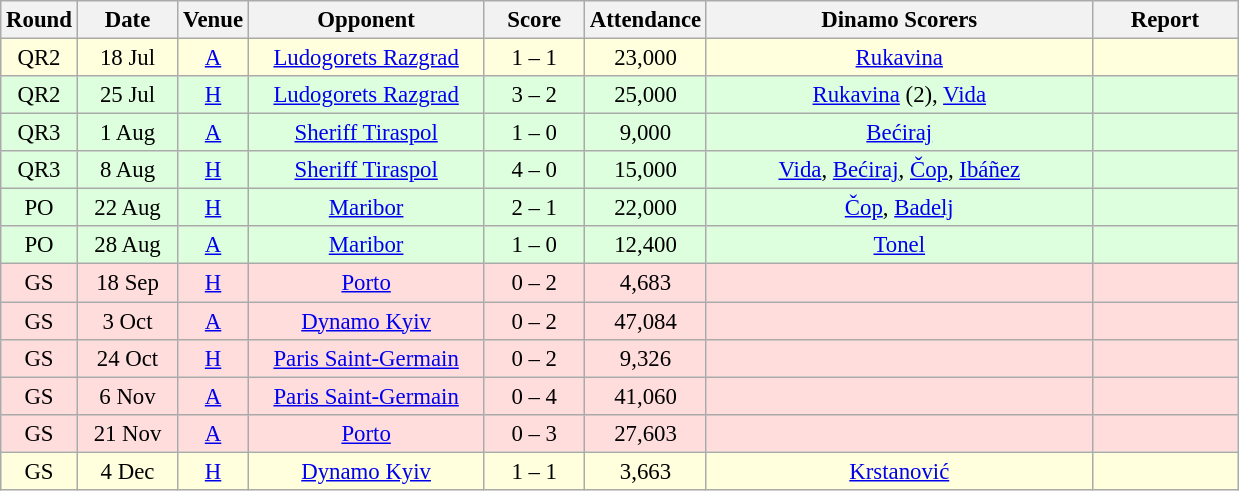<table class="wikitable sortable" style="text-align: center; font-size:95%;">
<tr>
<th width="30">Round</th>
<th width="60">Date</th>
<th width="20">Venue</th>
<th width="150">Opponent</th>
<th width="60">Score</th>
<th width="40">Attendance</th>
<th width="250">Dinamo Scorers</th>
<th width="90" class="unsortable">Report</th>
</tr>
<tr bgcolor="#ffffdd">
<td>QR2</td>
<td>18 Jul</td>
<td><a href='#'>A</a> </td>
<td><a href='#'>Ludogorets Razgrad</a> </td>
<td>1 – 1</td>
<td>23,000</td>
<td><a href='#'>Rukavina</a></td>
<td></td>
</tr>
<tr bgcolor="#ddffdd">
<td>QR2</td>
<td>25 Jul</td>
<td><a href='#'>H</a></td>
<td><a href='#'>Ludogorets Razgrad</a> </td>
<td>3 – 2</td>
<td>25,000</td>
<td><a href='#'>Rukavina</a> (2), <a href='#'>Vida</a></td>
<td></td>
</tr>
<tr bgcolor="#ddffdd">
<td>QR3</td>
<td>1 Aug</td>
<td><a href='#'>A</a> </td>
<td><a href='#'>Sheriff Tiraspol</a> </td>
<td>1 – 0</td>
<td>9,000</td>
<td><a href='#'>Bećiraj</a></td>
<td></td>
</tr>
<tr bgcolor="#ddffdd">
<td>QR3</td>
<td>8 Aug</td>
<td><a href='#'>H</a></td>
<td><a href='#'>Sheriff Tiraspol</a> </td>
<td>4 – 0</td>
<td>15,000</td>
<td><a href='#'>Vida</a>, <a href='#'>Bećiraj</a>, <a href='#'>Čop</a>, <a href='#'>Ibáñez</a></td>
<td></td>
</tr>
<tr bgcolor="#ddffdd">
<td>PO</td>
<td>22 Aug</td>
<td><a href='#'>H</a></td>
<td><a href='#'>Maribor</a> </td>
<td>2 – 1</td>
<td>22,000</td>
<td><a href='#'>Čop</a>, <a href='#'>Badelj</a></td>
<td></td>
</tr>
<tr bgcolor="#ddffdd">
<td>PO</td>
<td>28 Aug</td>
<td><a href='#'>A</a> </td>
<td><a href='#'>Maribor</a> </td>
<td>1 – 0</td>
<td>12,400</td>
<td><a href='#'>Tonel</a></td>
<td></td>
</tr>
<tr bgcolor="#ffdddd">
<td>GS</td>
<td>18 Sep</td>
<td><a href='#'>H</a></td>
<td><a href='#'>Porto</a> </td>
<td>0 – 2</td>
<td>4,683</td>
<td></td>
<td></td>
</tr>
<tr bgcolor="#ffdddd">
<td>GS</td>
<td>3 Oct</td>
<td><a href='#'>A</a> </td>
<td><a href='#'>Dynamo Kyiv</a> </td>
<td>0 – 2</td>
<td>47,084</td>
<td></td>
<td></td>
</tr>
<tr bgcolor="#ffdddd">
<td>GS</td>
<td>24 Oct</td>
<td><a href='#'>H</a></td>
<td><a href='#'>Paris Saint-Germain</a> </td>
<td>0 – 2</td>
<td>9,326</td>
<td></td>
<td></td>
</tr>
<tr bgcolor="#ffdddd">
<td>GS</td>
<td>6 Nov</td>
<td><a href='#'>A</a> </td>
<td><a href='#'>Paris Saint-Germain</a> </td>
<td>0 – 4</td>
<td>41,060</td>
<td></td>
<td></td>
</tr>
<tr bgcolor="#ffdddd">
<td>GS</td>
<td>21 Nov</td>
<td><a href='#'>A</a> </td>
<td><a href='#'>Porto</a> </td>
<td>0 – 3</td>
<td>27,603</td>
<td></td>
<td></td>
</tr>
<tr bgcolor="#ffffdd">
<td>GS</td>
<td>4 Dec</td>
<td><a href='#'>H</a></td>
<td><a href='#'>Dynamo Kyiv</a> </td>
<td>1 – 1</td>
<td>3,663</td>
<td><a href='#'>Krstanović</a></td>
<td></td>
</tr>
</table>
